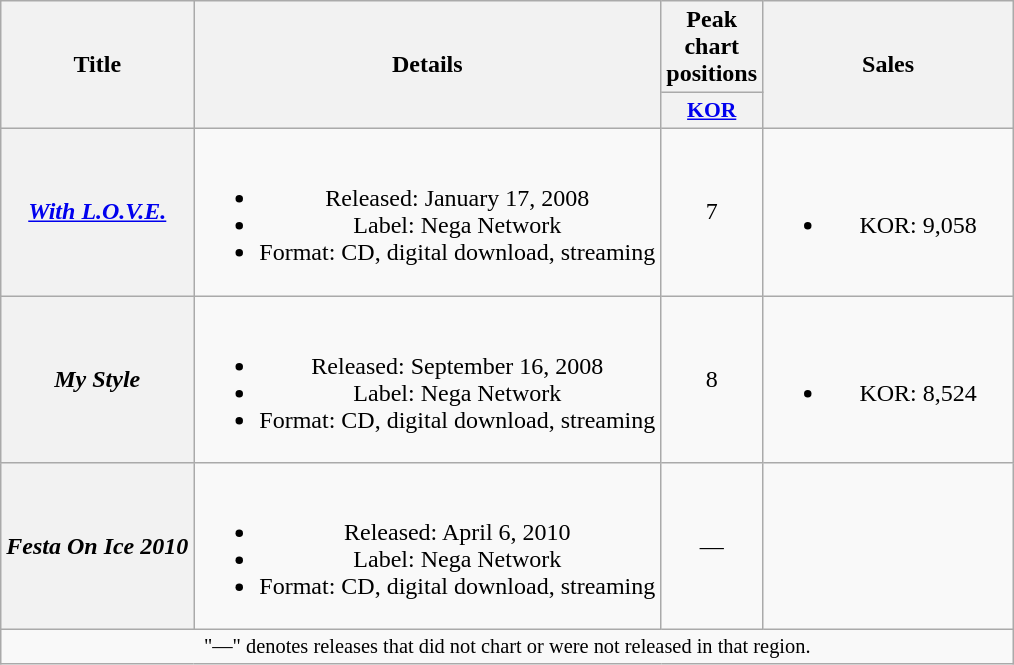<table class="wikitable plainrowheaders" style="text-align:center;">
<tr>
<th rowspan="2">Title</th>
<th rowspan="2">Details</th>
<th colspan="1">Peak chart positions</th>
<th rowspan="2" style="width:10em;">Sales</th>
</tr>
<tr>
<th scope="col" style="width:3em;font-size:90%;"><a href='#'>KOR</a><br></th>
</tr>
<tr>
<th scope="row"><em><a href='#'>With L.O.V.E.</a></em></th>
<td><br><ul><li>Released: January 17, 2008</li><li>Label: Nega Network</li><li>Format: CD, digital download, streaming</li></ul></td>
<td>7</td>
<td><br><ul><li>KOR: 9,058</li></ul></td>
</tr>
<tr>
<th scope="row"><em>My Style</em></th>
<td><br><ul><li>Released: September 16, 2008</li><li>Label: Nega Network</li><li>Format: CD, digital download, streaming</li></ul></td>
<td>8</td>
<td><br><ul><li>KOR: 8,524</li></ul></td>
</tr>
<tr>
<th scope="row"><em>Festa On Ice 2010</em></th>
<td><br><ul><li>Released: April 6, 2010</li><li>Label: Nega Network</li><li>Format: CD, digital download, streaming</li></ul></td>
<td>—</td>
<td></td>
</tr>
<tr>
<td colspan="5" style="font-size:85%;">"—" denotes releases that did not chart or were not released in that region.</td>
</tr>
</table>
